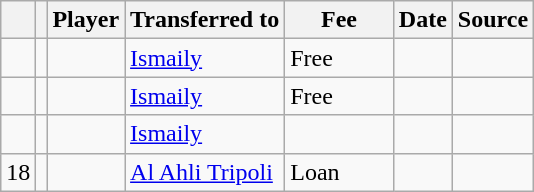<table class="wikitable plainrowheaders sortable">
<tr>
<th></th>
<th></th>
<th scope=col>Player</th>
<th>Transferred to</th>
<th !scope=col; style="width: 65px;">Fee</th>
<th scope=col>Date</th>
<th scope=col>Source</th>
</tr>
<tr>
<td align=center></td>
<td align=center></td>
<td></td>
<td> <a href='#'>Ismaily</a></td>
<td>Free</td>
<td></td>
<td></td>
</tr>
<tr>
<td align=center></td>
<td align=center></td>
<td></td>
<td> <a href='#'>Ismaily</a></td>
<td>Free</td>
<td></td>
<td></td>
</tr>
<tr>
<td align=center></td>
<td align=center></td>
<td></td>
<td> <a href='#'>Ismaily</a></td>
<td></td>
<td></td>
<td></td>
</tr>
<tr>
<td align=center>18</td>
<td align=center></td>
<td></td>
<td> <a href='#'>Al Ahli Tripoli</a></td>
<td>Loan</td>
<td></td>
<td></td>
</tr>
</table>
